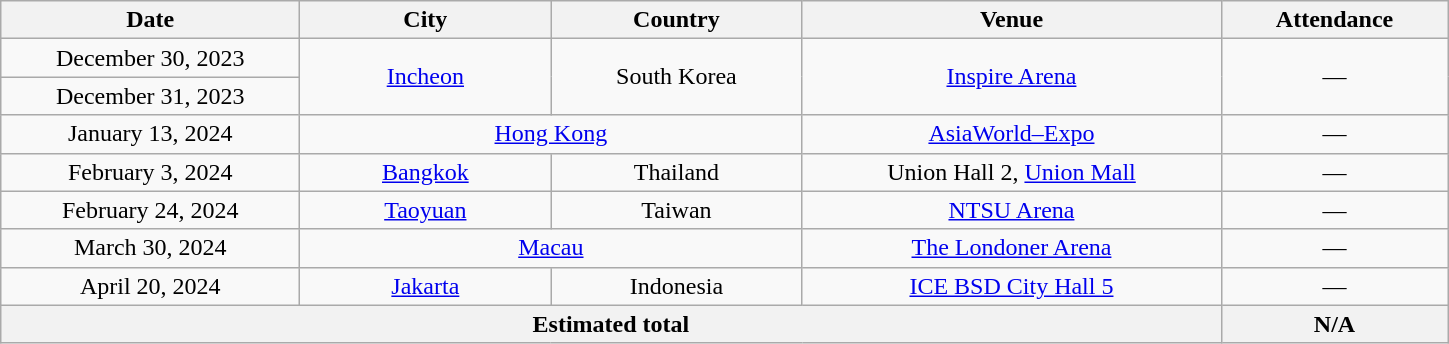<table class="wikitable plainrowheaders" style="text-align:center;">
<tr>
<th scope="col" style="width:12em;">Date</th>
<th scope="col" style="width:10em;">City</th>
<th scope="col" style="width:10em;">Country</th>
<th scope="col" style="width:17em;">Venue</th>
<th scope="col" style="width:9em;">Attendance</th>
</tr>
<tr>
<td>December 30, 2023</td>
<td rowspan="2"><a href='#'>Incheon</a></td>
<td rowspan="2">South Korea</td>
<td rowspan="2"><a href='#'>Inspire Arena</a></td>
<td rowspan="2">—</td>
</tr>
<tr>
<td>December 31, 2023</td>
</tr>
<tr>
<td>January 13, 2024</td>
<td colspan="2"><a href='#'>Hong Kong</a></td>
<td><a href='#'>AsiaWorld–Expo</a></td>
<td>—</td>
</tr>
<tr>
<td>February 3, 2024</td>
<td><a href='#'>Bangkok</a></td>
<td>Thailand</td>
<td>Union Hall 2, <a href='#'>Union Mall</a></td>
<td>—</td>
</tr>
<tr>
<td>February 24, 2024</td>
<td><a href='#'>Taoyuan</a></td>
<td>Taiwan</td>
<td><a href='#'>NTSU Arena</a></td>
<td>—</td>
</tr>
<tr>
<td>March 30, 2024</td>
<td colspan="2"><a href='#'>Macau</a></td>
<td><a href='#'>The Londoner Arena</a></td>
<td>—</td>
</tr>
<tr>
<td>April 20, 2024</td>
<td><a href='#'>Jakarta</a></td>
<td>Indonesia</td>
<td><a href='#'>ICE BSD City Hall 5</a></td>
<td>—</td>
</tr>
<tr>
<th colspan="4">Estimated total</th>
<th>N/A</th>
</tr>
</table>
